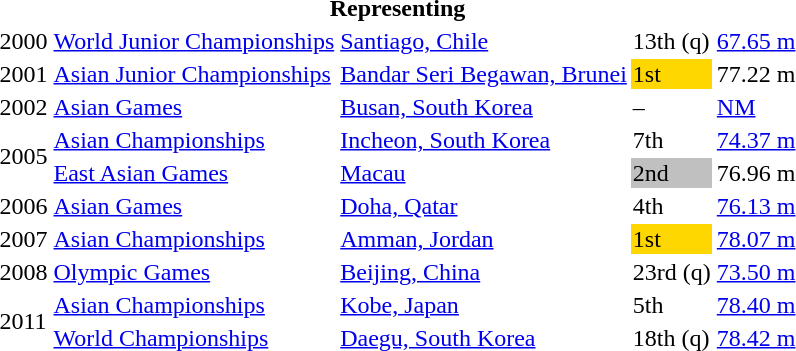<table>
<tr>
<th colspan="5">Representing </th>
</tr>
<tr>
<td>2000</td>
<td><a href='#'>World Junior Championships</a></td>
<td><a href='#'>Santiago, Chile</a></td>
<td>13th (q)</td>
<td><a href='#'>67.65 m</a></td>
</tr>
<tr>
<td>2001</td>
<td><a href='#'>Asian Junior Championships</a></td>
<td><a href='#'>Bandar Seri Begawan, Brunei</a></td>
<td bgcolor=gold>1st</td>
<td>77.22 m</td>
</tr>
<tr>
<td>2002</td>
<td><a href='#'>Asian Games</a></td>
<td><a href='#'>Busan, South Korea</a></td>
<td>–</td>
<td><a href='#'>NM</a></td>
</tr>
<tr>
<td rowspan=2>2005</td>
<td><a href='#'>Asian Championships</a></td>
<td><a href='#'>Incheon, South Korea</a></td>
<td>7th</td>
<td><a href='#'>74.37 m</a></td>
</tr>
<tr>
<td><a href='#'>East Asian Games</a></td>
<td><a href='#'>Macau</a></td>
<td bgcolor=silver>2nd</td>
<td>76.96 m</td>
</tr>
<tr>
<td>2006</td>
<td><a href='#'>Asian Games</a></td>
<td><a href='#'>Doha, Qatar</a></td>
<td>4th</td>
<td><a href='#'>76.13 m</a></td>
</tr>
<tr>
<td>2007</td>
<td><a href='#'>Asian Championships</a></td>
<td><a href='#'>Amman, Jordan</a></td>
<td bgcolor=gold>1st</td>
<td><a href='#'>78.07 m</a></td>
</tr>
<tr>
<td>2008</td>
<td><a href='#'>Olympic Games</a></td>
<td><a href='#'>Beijing, China</a></td>
<td>23rd (q)</td>
<td><a href='#'>73.50 m</a></td>
</tr>
<tr>
<td rowspan=2>2011</td>
<td><a href='#'>Asian Championships</a></td>
<td><a href='#'>Kobe, Japan</a></td>
<td>5th</td>
<td><a href='#'>78.40 m</a></td>
</tr>
<tr>
<td><a href='#'>World Championships</a></td>
<td><a href='#'>Daegu, South Korea</a></td>
<td>18th (q)</td>
<td><a href='#'>78.42 m</a></td>
</tr>
</table>
